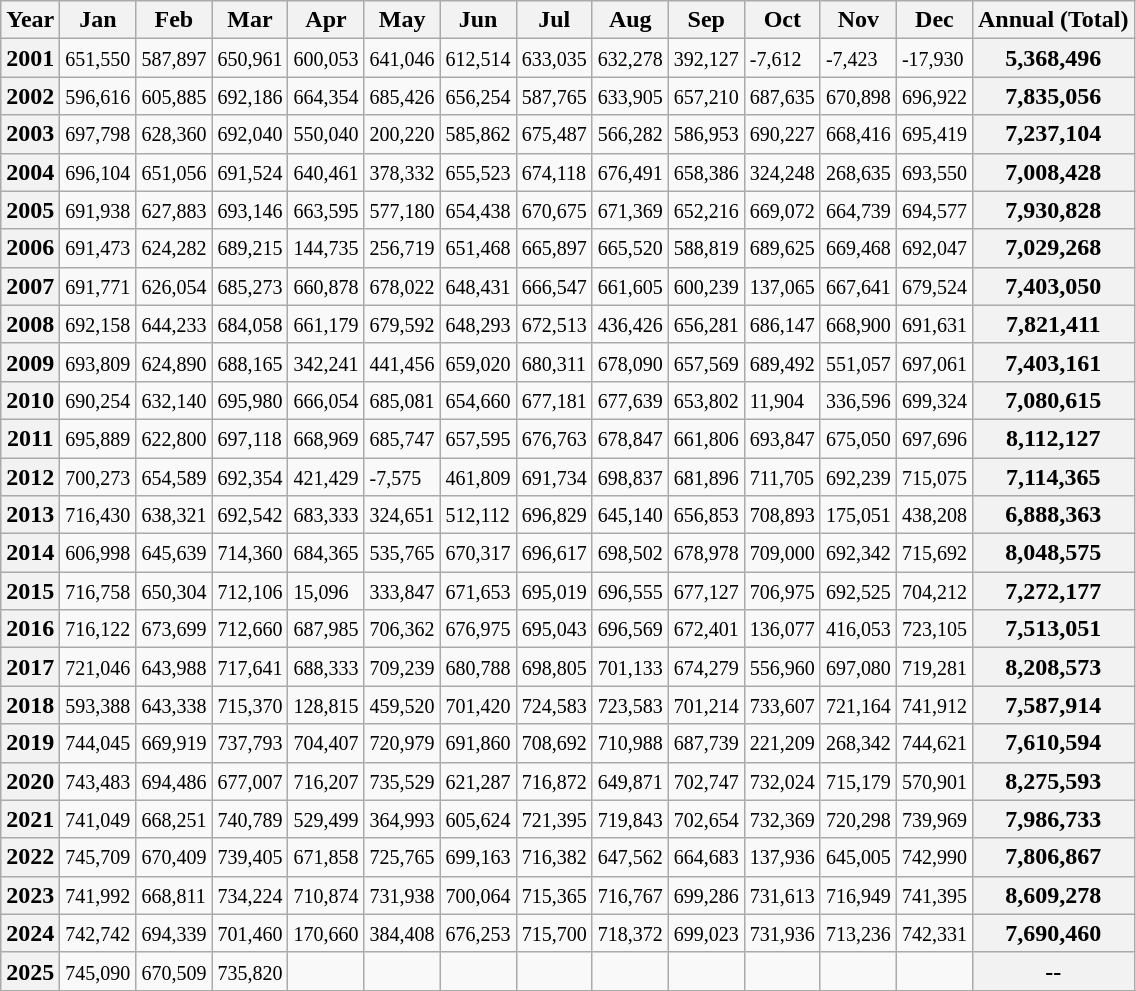<table class="wikitable">
<tr>
<th>Year</th>
<th>Jan</th>
<th>Feb</th>
<th>Mar</th>
<th>Apr</th>
<th>May</th>
<th>Jun</th>
<th>Jul</th>
<th>Aug</th>
<th>Sep</th>
<th>Oct</th>
<th>Nov</th>
<th>Dec</th>
<th>Annual (Total)</th>
</tr>
<tr>
<th>2001</th>
<td><small>651,550</small></td>
<td><small>587,897</small></td>
<td><small>650,961</small></td>
<td><small>600,053</small></td>
<td><small>641,046</small></td>
<td><small>612,514</small></td>
<td><small>633,035</small></td>
<td><small>632,278</small></td>
<td><small>392,127</small></td>
<td><small>-7,612</small></td>
<td><small>-7,423</small></td>
<td><small>-17,930</small></td>
<th>5,368,496</th>
</tr>
<tr>
<th>2002</th>
<td><small>596,616</small></td>
<td><small>605,885</small></td>
<td><small>692,186</small></td>
<td><small>664,354</small></td>
<td><small>685,426</small></td>
<td><small>656,254</small></td>
<td><small>587,765</small></td>
<td><small>633,905</small></td>
<td><small>657,210</small></td>
<td><small>687,635</small></td>
<td><small>670,898</small></td>
<td><small>696,922</small></td>
<th>7,835,056</th>
</tr>
<tr>
<th>2003</th>
<td><small>697,798</small></td>
<td><small>628,360</small></td>
<td><small>692,040</small></td>
<td><small>550,040</small></td>
<td><small>200,220</small></td>
<td><small>585,862</small></td>
<td><small>675,487</small></td>
<td><small>566,282</small></td>
<td><small>586,953</small></td>
<td><small>690,227</small></td>
<td><small>668,416</small></td>
<td><small>695,419</small></td>
<th>7,237,104</th>
</tr>
<tr>
<th>2004</th>
<td><small>696,104</small></td>
<td><small>651,056</small></td>
<td><small>691,524</small></td>
<td><small>640,461</small></td>
<td><small>378,332</small></td>
<td><small>655,523</small></td>
<td><small>674,118</small></td>
<td><small>676,491</small></td>
<td><small>658,386</small></td>
<td><small>324,248</small></td>
<td><small>268,635</small></td>
<td><small>693,550</small></td>
<th>7,008,428</th>
</tr>
<tr>
<th>2005</th>
<td><small>691,938</small></td>
<td><small>627,883</small></td>
<td><small>693,146</small></td>
<td><small>663,595</small></td>
<td><small>577,180</small></td>
<td><small>654,438</small></td>
<td><small>670,675</small></td>
<td><small>671,369</small></td>
<td><small>652,216</small></td>
<td><small>669,072</small></td>
<td><small>664,739</small></td>
<td><small>694,577</small></td>
<th>7,930,828</th>
</tr>
<tr>
<th>2006</th>
<td><small>691,473</small></td>
<td><small>624,282</small></td>
<td><small>689,215</small></td>
<td><small>144,735</small></td>
<td><small>256,719</small></td>
<td><small>651,468</small></td>
<td><small>665,897</small></td>
<td><small>665,520</small></td>
<td><small>588,819</small></td>
<td><small>689,625</small></td>
<td><small>669,468</small></td>
<td><small>692,047</small></td>
<th>7,029,268</th>
</tr>
<tr>
<th>2007</th>
<td><small>691,771</small></td>
<td><small>626,054</small></td>
<td><small>685,273</small></td>
<td><small>660,878</small></td>
<td><small>678,022</small></td>
<td><small>648,431</small></td>
<td><small>666,547</small></td>
<td><small>661,605</small></td>
<td><small>600,239</small></td>
<td><small>137,065</small></td>
<td><small>667,641</small></td>
<td><small>679,524</small></td>
<th>7,403,050</th>
</tr>
<tr>
<th>2008</th>
<td><small>692,158</small></td>
<td><small>644,233</small></td>
<td><small>684,058</small></td>
<td><small>661,179</small></td>
<td><small>679,592</small></td>
<td><small>648,293</small></td>
<td><small>672,513</small></td>
<td><small>436,426</small></td>
<td><small>656,281</small></td>
<td><small>686,147</small></td>
<td><small>668,900</small></td>
<td><small>691,631</small></td>
<th>7,821,411</th>
</tr>
<tr>
<th>2009</th>
<td><small>693,809</small></td>
<td><small>624,890</small></td>
<td><small>688,165</small></td>
<td><small>342,241</small></td>
<td><small>441,456</small></td>
<td><small>659,020</small></td>
<td><small>680,311</small></td>
<td><small>678,090</small></td>
<td><small>657,569</small></td>
<td><small>689,492</small></td>
<td><small>551,057</small></td>
<td><small>697,061</small></td>
<th>7,403,161</th>
</tr>
<tr>
<th>2010</th>
<td><small>690,254</small></td>
<td><small>632,140</small></td>
<td><small>695,980</small></td>
<td><small>666,054</small></td>
<td><small>685,081</small></td>
<td><small>654,660</small></td>
<td><small>677,181</small></td>
<td><small>677,639</small></td>
<td><small>653,802</small></td>
<td><small>11,904</small></td>
<td><small>336,596</small></td>
<td><small>699,324</small></td>
<th>7,080,615</th>
</tr>
<tr>
<th>2011</th>
<td><small>695,889</small></td>
<td><small>622,800</small></td>
<td><small>697,118</small></td>
<td><small>668,969</small></td>
<td><small>685,747</small></td>
<td><small>657,595</small></td>
<td><small>676,763</small></td>
<td><small>678,847</small></td>
<td><small>661,806</small></td>
<td><small>693,847</small></td>
<td><small>675,050</small></td>
<td><small>697,696</small></td>
<th>8,112,127</th>
</tr>
<tr>
<th>2012</th>
<td><small>700,273</small></td>
<td><small>654,589</small></td>
<td><small>692,354</small></td>
<td><small>421,429</small></td>
<td><small>-7,575</small></td>
<td><small>461,809</small></td>
<td><small>691,734</small></td>
<td><small>698,837</small></td>
<td><small>681,896</small></td>
<td><small>711,705</small></td>
<td><small>692,239</small></td>
<td><small>715,075</small></td>
<th>7,114,365</th>
</tr>
<tr>
<th>2013</th>
<td><small>716,430</small></td>
<td><small>638,321</small></td>
<td><small>692,542</small></td>
<td><small>683,333</small></td>
<td><small>324,651</small></td>
<td><small>512,112</small></td>
<td><small>696,829</small></td>
<td><small>645,140</small></td>
<td><small>656,853</small></td>
<td><small>708,893</small></td>
<td><small>175,051</small></td>
<td><small>438,208</small></td>
<th>6,888,363</th>
</tr>
<tr>
<th>2014</th>
<td><small>606,998</small></td>
<td><small>645,639</small></td>
<td><small>714,360</small></td>
<td><small>684,365</small></td>
<td><small>535,765</small></td>
<td><small>670,317</small></td>
<td><small>696,617</small></td>
<td><small>698,502</small></td>
<td><small>678,978</small></td>
<td><small>709,000</small></td>
<td><small>692,342</small></td>
<td><small>715,692</small></td>
<th>8,048,575</th>
</tr>
<tr>
<th>2015</th>
<td><small>716,758</small></td>
<td><small>650,304</small></td>
<td><small>712,106</small></td>
<td><small>15,096</small></td>
<td><small>333,847</small></td>
<td><small>671,653</small></td>
<td><small>695,019</small></td>
<td><small>696,555</small></td>
<td><small>677,127</small></td>
<td><small>706,975</small></td>
<td><small>692,525</small></td>
<td><small>704,212</small></td>
<th>7,272,177</th>
</tr>
<tr>
<th>2016</th>
<td><small>716,122</small></td>
<td><small>673,699</small></td>
<td><small>712,660</small></td>
<td><small>687,985</small></td>
<td><small>706,362</small></td>
<td><small>676,975</small></td>
<td><small>695,043</small></td>
<td><small>696,569</small></td>
<td><small>672,401</small></td>
<td><small>136,077</small></td>
<td><small>416,053</small></td>
<td><small>723,105</small></td>
<th>7,513,051</th>
</tr>
<tr>
<th>2017</th>
<td><small>721,046</small></td>
<td><small>643,988</small></td>
<td><small>717,641</small></td>
<td><small>688,333</small></td>
<td><small>709,239</small></td>
<td><small>680,788</small></td>
<td><small>698,805</small></td>
<td><small>701,133</small></td>
<td><small>674,279</small></td>
<td><small>556,960</small></td>
<td><small>697,080</small></td>
<td><small>719,281</small></td>
<th>8,208,573</th>
</tr>
<tr>
<th>2018</th>
<td><small>593,388</small></td>
<td><small>643,338</small></td>
<td><small>715,370</small></td>
<td><small>128,815</small></td>
<td><small>459,520</small></td>
<td><small>701,420</small></td>
<td><small>724,583</small></td>
<td><small>723,583</small></td>
<td><small>701,214</small></td>
<td><small>733,607</small></td>
<td><small>721,164</small></td>
<td><small>741,912</small></td>
<th>7,587,914</th>
</tr>
<tr>
<th>2019</th>
<td><small>744,045</small></td>
<td><small>669,919</small></td>
<td><small>737,793</small></td>
<td><small>704,407</small></td>
<td><small>720,979</small></td>
<td><small>691,860</small></td>
<td><small>708,692</small></td>
<td><small>710,988</small></td>
<td><small>687,739</small></td>
<td><small>221,209</small></td>
<td><small>268,342</small></td>
<td><small>744,621</small></td>
<th>7,610,594</th>
</tr>
<tr>
<th>2020</th>
<td><small>743,483</small></td>
<td><small>694,486</small></td>
<td><small>677,007</small></td>
<td><small>716,207</small></td>
<td><small>735,529</small></td>
<td><small>621,287</small></td>
<td><small>716,872</small></td>
<td><small>649,871</small></td>
<td><small>702,747</small></td>
<td><small>732,024</small></td>
<td><small>715,179</small></td>
<td><small>570,901</small></td>
<th>8,275,593</th>
</tr>
<tr>
<th>2021</th>
<td><small>741,049</small></td>
<td><small>668,251</small></td>
<td><small>740,789</small></td>
<td><small>529,499</small></td>
<td><small>364,993</small></td>
<td><small>605,624</small></td>
<td><small>721,395</small></td>
<td><small>719,843</small></td>
<td><small>702,654</small></td>
<td><small>732,369</small></td>
<td><small>720,298</small></td>
<td><small>739,969</small></td>
<th>7,986,733</th>
</tr>
<tr>
<th>2022</th>
<td><small>745,709</small></td>
<td><small>670,409</small></td>
<td><small>739,405</small></td>
<td><small>671,858</small></td>
<td><small>725,765</small></td>
<td><small>699,163</small></td>
<td><small>716,382</small></td>
<td><small>647,562</small></td>
<td><small>664,683</small></td>
<td><small>137,936</small></td>
<td><small>645,005</small></td>
<td><small>742,990</small></td>
<th>7,806,867</th>
</tr>
<tr>
<th>2023</th>
<td><small>741,992</small></td>
<td><small>668,811</small></td>
<td><small>734,224</small></td>
<td><small>710,874</small></td>
<td><small>731,938</small></td>
<td><small>700,064</small></td>
<td><small>715,365</small></td>
<td><small>716,767</small></td>
<td><small>699,286</small></td>
<td><small>731,613</small></td>
<td><small>716,949</small></td>
<td><small>741,395</small></td>
<th>8,609,278</th>
</tr>
<tr>
<th>2024</th>
<td><small>742,742</small></td>
<td><small>694,339</small></td>
<td><small>701,460</small></td>
<td><small>170,660</small></td>
<td><small>384,408</small></td>
<td><small>676,253</small></td>
<td><small>715,700</small></td>
<td><small>718,372</small></td>
<td><small>699,023</small></td>
<td><small>731,936</small></td>
<td><small>713,236</small></td>
<td><small>742,331</small></td>
<th>7,690,460</th>
</tr>
<tr>
<th>2025</th>
<td><small>745,090</small></td>
<td><small>670,509</small></td>
<td><small>735,820</small></td>
<td><small></small></td>
<td><small></small></td>
<td><small></small></td>
<td><small></small></td>
<td><small></small></td>
<td><small></small></td>
<td><small></small></td>
<td><small></small></td>
<td><small></small></td>
<th>--</th>
</tr>
<tr>
</tr>
</table>
